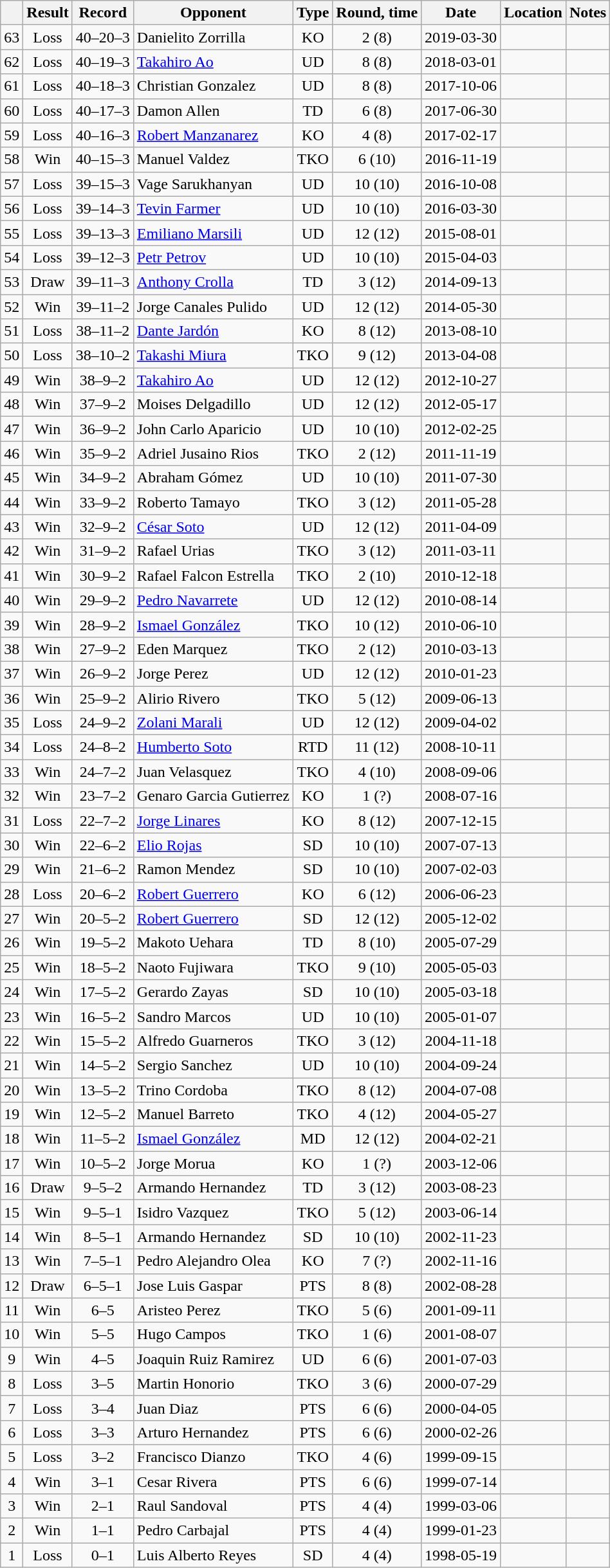<table class=wikitable style=text-align:center>
<tr>
<th></th>
<th>Result</th>
<th>Record</th>
<th>Opponent</th>
<th>Type</th>
<th>Round, time</th>
<th>Date</th>
<th>Location</th>
<th>Notes</th>
</tr>
<tr>
<td>63</td>
<td>Loss</td>
<td>40–20–3</td>
<td align=left>Danielito Zorrilla</td>
<td>KO</td>
<td>2 (8)</td>
<td>2019-03-30</td>
<td align=left></td>
<td align=left></td>
</tr>
<tr>
<td>62</td>
<td>Loss</td>
<td>40–19–3</td>
<td align=left><a href='#'>Takahiro Ao</a></td>
<td>UD</td>
<td>8 (8)</td>
<td>2018-03-01</td>
<td align=left></td>
<td align=left></td>
</tr>
<tr>
<td>61</td>
<td>Loss</td>
<td>40–18–3</td>
<td align=left>Christian Gonzalez</td>
<td>UD</td>
<td>8 (8)</td>
<td>2017-10-06</td>
<td align=left></td>
<td align=left></td>
</tr>
<tr>
<td>60</td>
<td>Loss</td>
<td>40–17–3</td>
<td align=left>Damon Allen</td>
<td>TD</td>
<td>6 (8)</td>
<td>2017-06-30</td>
<td align=left></td>
<td align=left></td>
</tr>
<tr>
<td>59</td>
<td>Loss</td>
<td>40–16–3</td>
<td align=left><a href='#'>Robert Manzanarez</a></td>
<td>KO</td>
<td>4 (8)</td>
<td>2017-02-17</td>
<td align=left></td>
<td align=left></td>
</tr>
<tr>
<td>58</td>
<td>Win</td>
<td>40–15–3</td>
<td align=left>Manuel Valdez</td>
<td>TKO</td>
<td>6 (10)</td>
<td>2016-11-19</td>
<td align=left></td>
<td align=left></td>
</tr>
<tr>
<td>57</td>
<td>Loss</td>
<td>39–15–3</td>
<td align=left>Vage Sarukhanyan</td>
<td>UD</td>
<td>10 (10)</td>
<td>2016-10-08</td>
<td align=left></td>
<td align=left></td>
</tr>
<tr>
<td>56</td>
<td>Loss</td>
<td>39–14–3</td>
<td align=left><a href='#'>Tevin Farmer</a></td>
<td>UD</td>
<td>10 (10)</td>
<td>2016-03-30</td>
<td align=left></td>
<td align=left></td>
</tr>
<tr>
<td>55</td>
<td>Loss</td>
<td>39–13–3</td>
<td align=left><a href='#'>Emiliano Marsili</a></td>
<td>UD</td>
<td>12 (12)</td>
<td>2015-08-01</td>
<td align=left></td>
<td align=left></td>
</tr>
<tr>
<td>54</td>
<td>Loss</td>
<td>39–12–3</td>
<td align=left><a href='#'>Petr Petrov</a></td>
<td>UD</td>
<td>10 (10)</td>
<td>2015-04-03</td>
<td align=left></td>
<td align=left></td>
</tr>
<tr>
<td>53</td>
<td>Draw</td>
<td>39–11–3</td>
<td align=left><a href='#'>Anthony Crolla</a></td>
<td>TD</td>
<td>3 (12)</td>
<td>2014-09-13</td>
<td align=left></td>
<td align=left></td>
</tr>
<tr>
<td>52</td>
<td>Win</td>
<td>39–11–2</td>
<td align=left>Jorge Canales Pulido</td>
<td>UD</td>
<td>12 (12)</td>
<td>2014-05-30</td>
<td align=left></td>
<td align=left></td>
</tr>
<tr>
<td>51</td>
<td>Loss</td>
<td>38–11–2</td>
<td align=left><a href='#'>Dante Jardón</a></td>
<td>KO</td>
<td>8 (12)</td>
<td>2013-08-10</td>
<td align=left></td>
<td align=left></td>
</tr>
<tr>
<td>50</td>
<td>Loss</td>
<td>38–10–2</td>
<td align=left><a href='#'>Takashi Miura</a></td>
<td>TKO</td>
<td>9 (12)</td>
<td>2013-04-08</td>
<td align=left></td>
<td align=left></td>
</tr>
<tr>
<td>49</td>
<td>Win</td>
<td>38–9–2</td>
<td align=left><a href='#'>Takahiro Ao</a></td>
<td>UD</td>
<td>12 (12)</td>
<td>2012-10-27</td>
<td align=left></td>
<td align=left></td>
</tr>
<tr>
<td>48</td>
<td>Win</td>
<td>37–9–2</td>
<td align=left>Moises Delgadillo</td>
<td>UD</td>
<td>12 (12)</td>
<td>2012-05-17</td>
<td align=left></td>
<td align=left></td>
</tr>
<tr>
<td>47</td>
<td>Win</td>
<td>36–9–2</td>
<td align=left>John Carlo Aparicio</td>
<td>UD</td>
<td>10 (10)</td>
<td>2012-02-25</td>
<td align=left></td>
<td align=left></td>
</tr>
<tr>
<td>46</td>
<td>Win</td>
<td>35–9–2</td>
<td align=left>Adriel Jusaino Rios</td>
<td>TKO</td>
<td>2 (12)</td>
<td>2011-11-19</td>
<td align=left></td>
<td align=left></td>
</tr>
<tr>
<td>45</td>
<td>Win</td>
<td>34–9–2</td>
<td align=left>Abraham Gómez</td>
<td>UD</td>
<td>10 (10)</td>
<td>2011-07-30</td>
<td align=left></td>
<td align=left></td>
</tr>
<tr>
<td>44</td>
<td>Win</td>
<td>33–9–2</td>
<td align=left>Roberto Tamayo</td>
<td>TKO</td>
<td>3 (12)</td>
<td>2011-05-28</td>
<td align=left></td>
<td align=left></td>
</tr>
<tr>
<td>43</td>
<td>Win</td>
<td>32–9–2</td>
<td align=left><a href='#'>César Soto</a></td>
<td>UD</td>
<td>12 (12)</td>
<td>2011-04-09</td>
<td align=left></td>
<td align=left></td>
</tr>
<tr>
<td>42</td>
<td>Win</td>
<td>31–9–2</td>
<td align=left>Rafael Urias</td>
<td>TKO</td>
<td>3 (12)</td>
<td>2011-03-11</td>
<td align=left></td>
<td align=left></td>
</tr>
<tr>
<td>41</td>
<td>Win</td>
<td>30–9–2</td>
<td align=left>Rafael Falcon Estrella</td>
<td>TKO</td>
<td>2 (10)</td>
<td>2010-12-18</td>
<td align=left></td>
<td align=left></td>
</tr>
<tr>
<td>40</td>
<td>Win</td>
<td>29–9–2</td>
<td align=left><a href='#'>Pedro Navarrete</a></td>
<td>UD</td>
<td>12 (12)</td>
<td>2010-08-14</td>
<td align=left></td>
<td align=left></td>
</tr>
<tr>
<td>39</td>
<td>Win</td>
<td>28–9–2</td>
<td align=left><a href='#'>Ismael González</a></td>
<td>TKO</td>
<td>10 (12)</td>
<td>2010-06-10</td>
<td align=left></td>
<td align=left></td>
</tr>
<tr>
<td>38</td>
<td>Win</td>
<td>27–9–2</td>
<td align=left>Eden Marquez</td>
<td>TKO</td>
<td>2 (12)</td>
<td>2010-03-13</td>
<td align=left></td>
<td align=left></td>
</tr>
<tr>
<td>37</td>
<td>Win</td>
<td>26–9–2</td>
<td align=left>Jorge Perez</td>
<td>UD</td>
<td>12 (12)</td>
<td>2010-01-23</td>
<td align=left></td>
<td align=left></td>
</tr>
<tr>
<td>36</td>
<td>Win</td>
<td>25–9–2</td>
<td align=left>Alirio Rivero</td>
<td>TKO</td>
<td>5 (12)</td>
<td>2009-06-13</td>
<td align=left></td>
<td align=left></td>
</tr>
<tr>
<td>35</td>
<td>Loss</td>
<td>24–9–2</td>
<td align=left><a href='#'>Zolani Marali</a></td>
<td>UD</td>
<td>12 (12)</td>
<td>2009-04-02</td>
<td align=left></td>
<td align=left></td>
</tr>
<tr>
<td>34</td>
<td>Loss</td>
<td>24–8–2</td>
<td align=left><a href='#'>Humberto Soto</a></td>
<td>RTD</td>
<td>11 (12)</td>
<td>2008-10-11</td>
<td align=left></td>
<td align=left></td>
</tr>
<tr>
<td>33</td>
<td>Win</td>
<td>24–7–2</td>
<td align=left>Juan Velasquez</td>
<td>TKO</td>
<td>4 (10)</td>
<td>2008-09-06</td>
<td align=left></td>
<td align=left></td>
</tr>
<tr>
<td>32</td>
<td>Win</td>
<td>23–7–2</td>
<td align=left>Genaro Garcia Gutierrez</td>
<td>KO</td>
<td>1 (?)</td>
<td>2008-07-16</td>
<td align=left></td>
<td align=left></td>
</tr>
<tr>
<td>31</td>
<td>Loss</td>
<td>22–7–2</td>
<td align=left><a href='#'>Jorge Linares</a></td>
<td>KO</td>
<td>8 (12)</td>
<td>2007-12-15</td>
<td align=left></td>
<td align=left></td>
</tr>
<tr>
<td>30</td>
<td>Win</td>
<td>22–6–2</td>
<td align=left><a href='#'>Elio Rojas</a></td>
<td>SD</td>
<td>10 (10)</td>
<td>2007-07-13</td>
<td align=left></td>
<td align=left></td>
</tr>
<tr>
<td>29</td>
<td>Win</td>
<td>21–6–2</td>
<td align=left>Ramon Mendez</td>
<td>SD</td>
<td>10 (10)</td>
<td>2007-02-03</td>
<td align=left></td>
<td align=left></td>
</tr>
<tr>
<td>28</td>
<td>Loss</td>
<td>20–6–2</td>
<td align=left><a href='#'>Robert Guerrero</a></td>
<td>KO</td>
<td>6 (12)</td>
<td>2006-06-23</td>
<td align=left></td>
<td align=left></td>
</tr>
<tr>
<td>27</td>
<td>Win</td>
<td>20–5–2</td>
<td align=left><a href='#'>Robert Guerrero</a></td>
<td>SD</td>
<td>12 (12)</td>
<td>2005-12-02</td>
<td align=left></td>
<td align=left></td>
</tr>
<tr>
<td>26</td>
<td>Win</td>
<td>19–5–2</td>
<td align=left>Makoto Uehara</td>
<td>TD</td>
<td>8 (10)</td>
<td>2005-07-29</td>
<td align=left></td>
<td align=left></td>
</tr>
<tr>
<td>25</td>
<td>Win</td>
<td>18–5–2</td>
<td align=left>Naoto Fujiwara</td>
<td>TKO</td>
<td>9 (10)</td>
<td>2005-05-03</td>
<td align=left></td>
<td align=left></td>
</tr>
<tr>
<td>24</td>
<td>Win</td>
<td>17–5–2</td>
<td align=left>Gerardo Zayas</td>
<td>SD</td>
<td>10 (10)</td>
<td>2005-03-18</td>
<td align=left></td>
<td align=left></td>
</tr>
<tr>
<td>23</td>
<td>Win</td>
<td>16–5–2</td>
<td align=left>Sandro Marcos</td>
<td>UD</td>
<td>10 (10)</td>
<td>2005-01-07</td>
<td align=left></td>
<td align=left></td>
</tr>
<tr>
<td>22</td>
<td>Win</td>
<td>15–5–2</td>
<td align=left>Alfredo Guarneros</td>
<td>TKO</td>
<td>3 (12)</td>
<td>2004-11-18</td>
<td align=left></td>
<td align=left></td>
</tr>
<tr>
<td>21</td>
<td>Win</td>
<td>14–5–2</td>
<td align=left>Sergio Sanchez</td>
<td>UD</td>
<td>10 (10)</td>
<td>2004-09-24</td>
<td align=left></td>
<td align=left></td>
</tr>
<tr>
<td>20</td>
<td>Win</td>
<td>13–5–2</td>
<td align=left>Trino Cordoba</td>
<td>TKO</td>
<td>8 (12)</td>
<td>2004-07-08</td>
<td align=left></td>
<td align=left></td>
</tr>
<tr>
<td>19</td>
<td>Win</td>
<td>12–5–2</td>
<td align=left>Manuel Barreto</td>
<td>TKO</td>
<td>4 (12)</td>
<td>2004-05-27</td>
<td align=left></td>
<td align=left></td>
</tr>
<tr>
<td>18</td>
<td>Win</td>
<td>11–5–2</td>
<td align=left><a href='#'>Ismael González</a></td>
<td>MD</td>
<td>12 (12)</td>
<td>2004-02-21</td>
<td align=left></td>
<td align=left></td>
</tr>
<tr>
<td>17</td>
<td>Win</td>
<td>10–5–2</td>
<td align=left>Jorge Morua</td>
<td>KO</td>
<td>1 (?)</td>
<td>2003-12-06</td>
<td align=left></td>
<td align=left></td>
</tr>
<tr>
<td>16</td>
<td>Draw</td>
<td>9–5–2</td>
<td align=left>Armando Hernandez</td>
<td>TD</td>
<td>3 (12)</td>
<td>2003-08-23</td>
<td align=left></td>
<td align=left></td>
</tr>
<tr>
<td>15</td>
<td>Win</td>
<td>9–5–1</td>
<td align=left>Isidro Vazquez</td>
<td>TKO</td>
<td>5 (12)</td>
<td>2003-06-14</td>
<td align=left></td>
<td align=left></td>
</tr>
<tr>
<td>14</td>
<td>Win</td>
<td>8–5–1</td>
<td align=left>Armando Hernandez</td>
<td>SD</td>
<td>10 (10)</td>
<td>2002-11-23</td>
<td align=left></td>
<td align=left></td>
</tr>
<tr>
<td>13</td>
<td>Win</td>
<td>7–5–1</td>
<td align=left>Pedro Alejandro Olea</td>
<td>KO</td>
<td>7 (?)</td>
<td>2002-11-16</td>
<td align=left></td>
<td align=left></td>
</tr>
<tr>
<td>12</td>
<td>Draw</td>
<td>6–5–1</td>
<td align=left>Jose Luis Gaspar</td>
<td>PTS</td>
<td>8 (8)</td>
<td>2002-08-28</td>
<td align=left></td>
<td align=left></td>
</tr>
<tr>
<td>11</td>
<td>Win</td>
<td>6–5</td>
<td align=left>Aristeo Perez</td>
<td>TKO</td>
<td>5 (6)</td>
<td>2001-09-11</td>
<td align=left></td>
<td align=left></td>
</tr>
<tr>
<td>10</td>
<td>Win</td>
<td>5–5</td>
<td align=left>Hugo Campos</td>
<td>TKO</td>
<td>1 (6)</td>
<td>2001-08-07</td>
<td align=left></td>
<td align=left></td>
</tr>
<tr>
<td>9</td>
<td>Win</td>
<td>4–5</td>
<td align=left>Joaquin Ruiz Ramirez</td>
<td>UD</td>
<td>6 (6)</td>
<td>2001-07-03</td>
<td align=left></td>
<td align=left></td>
</tr>
<tr>
<td>8</td>
<td>Loss</td>
<td>3–5</td>
<td align=left>Martin Honorio</td>
<td>TKO</td>
<td>3 (6)</td>
<td>2000-07-29</td>
<td align=left></td>
<td align=left></td>
</tr>
<tr>
<td>7</td>
<td>Loss</td>
<td>3–4</td>
<td align=left>Juan Diaz</td>
<td>PTS</td>
<td>6 (6)</td>
<td>2000-04-05</td>
<td align=left></td>
<td align=left></td>
</tr>
<tr>
<td>6</td>
<td>Loss</td>
<td>3–3</td>
<td align=left>Arturo Hernandez</td>
<td>PTS</td>
<td>6 (6)</td>
<td>2000-02-26</td>
<td align=left></td>
<td align=left></td>
</tr>
<tr>
<td>5</td>
<td>Loss</td>
<td>3–2</td>
<td align=left>Francisco Dianzo</td>
<td>TKO</td>
<td>4 (6)</td>
<td>1999-09-15</td>
<td align=left></td>
<td align=left></td>
</tr>
<tr>
<td>4</td>
<td>Win</td>
<td>3–1</td>
<td align=left>Cesar Rivera</td>
<td>PTS</td>
<td>6 (6)</td>
<td>1999-07-14</td>
<td align=left></td>
<td align=left></td>
</tr>
<tr>
<td>3</td>
<td>Win</td>
<td>2–1</td>
<td align=left>Raul Sandoval</td>
<td>PTS</td>
<td>4 (4)</td>
<td>1999-03-06</td>
<td align=left></td>
<td align=left></td>
</tr>
<tr>
<td>2</td>
<td>Win</td>
<td>1–1</td>
<td align=left>Pedro Carbajal</td>
<td>PTS</td>
<td>4 (4)</td>
<td>1999-01-23</td>
<td align=left></td>
<td align=left></td>
</tr>
<tr>
<td>1</td>
<td>Loss</td>
<td>0–1</td>
<td align=left>Luis Alberto Reyes</td>
<td>SD</td>
<td>4 (4)</td>
<td>1998-05-19</td>
<td align=left></td>
<td align=left></td>
</tr>
</table>
